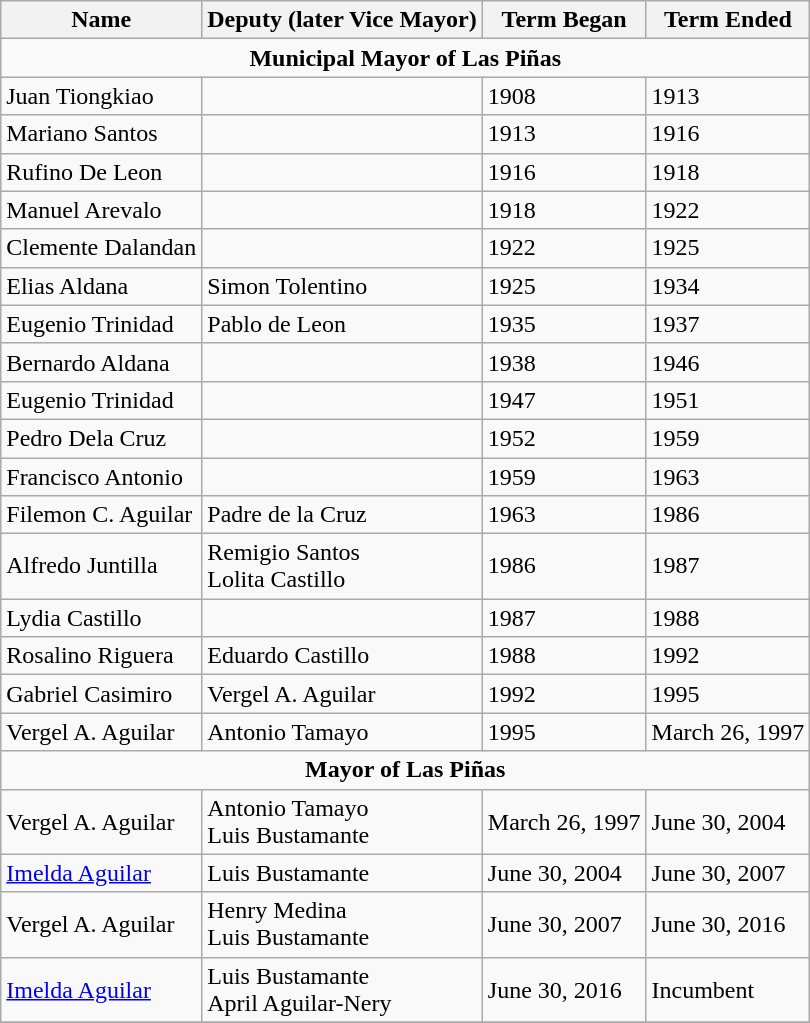<table class=wikitable>
<tr>
<th>Name</th>
<th>Deputy (later Vice Mayor)</th>
<th>Term Began</th>
<th>Term Ended</th>
</tr>
<tr>
<td colspan="4" align="center"><strong>Municipal Mayor of Las Piñas</strong></td>
</tr>
<tr>
<td>Juan Tiongkiao</td>
<td></td>
<td>1908</td>
<td>1913</td>
</tr>
<tr>
<td>Mariano Santos</td>
<td></td>
<td>1913</td>
<td>1916</td>
</tr>
<tr>
<td>Rufino De Leon</td>
<td></td>
<td>1916</td>
<td>1918</td>
</tr>
<tr>
<td>Manuel Arevalo</td>
<td></td>
<td>1918</td>
<td>1922</td>
</tr>
<tr>
<td>Clemente Dalandan</td>
<td></td>
<td>1922</td>
<td>1925</td>
</tr>
<tr>
<td>Elias Aldana</td>
<td>Simon Tolentino</td>
<td>1925</td>
<td>1934</td>
</tr>
<tr>
<td>Eugenio Trinidad</td>
<td>Pablo de Leon</td>
<td>1935</td>
<td>1937</td>
</tr>
<tr>
<td>Bernardo Aldana</td>
<td></td>
<td>1938</td>
<td>1946</td>
</tr>
<tr>
<td>Eugenio Trinidad</td>
<td></td>
<td>1947</td>
<td>1951</td>
</tr>
<tr>
<td>Pedro Dela Cruz</td>
<td></td>
<td>1952</td>
<td>1959</td>
</tr>
<tr>
<td>Francisco Antonio</td>
<td></td>
<td>1959</td>
<td>1963</td>
</tr>
<tr>
<td>Filemon C. Aguilar</td>
<td>Padre de la Cruz</td>
<td>1963</td>
<td>1986</td>
</tr>
<tr>
<td>Alfredo Juntilla</td>
<td>Remigio Santos<br>Lolita Castillo</td>
<td>1986</td>
<td>1987</td>
</tr>
<tr>
<td>Lydia Castillo</td>
<td></td>
<td>1987</td>
<td>1988</td>
</tr>
<tr>
<td>Rosalino Riguera</td>
<td>Eduardo Castillo</td>
<td>1988</td>
<td>1992</td>
</tr>
<tr>
<td>Gabriel Casimiro</td>
<td>Vergel A. Aguilar</td>
<td>1992</td>
<td>1995</td>
</tr>
<tr>
<td>Vergel A. Aguilar</td>
<td>Antonio Tamayo</td>
<td>1995</td>
<td>March 26, 1997</td>
</tr>
<tr>
<td colspan="4" align="center"><strong>Mayor of Las Piñas</strong></td>
</tr>
<tr>
<td>Vergel A. Aguilar</td>
<td>Antonio Tamayo <br> Luis Bustamante</td>
<td>March 26, 1997</td>
<td>June 30, 2004</td>
</tr>
<tr>
<td><a href='#'>Imelda Aguilar</a></td>
<td>Luis Bustamante</td>
<td>June 30, 2004</td>
<td>June 30, 2007</td>
</tr>
<tr>
<td>Vergel A. Aguilar</td>
<td>Henry Medina <br> Luis Bustamante</td>
<td>June 30, 2007</td>
<td>June 30, 2016</td>
</tr>
<tr>
<td><a href='#'>Imelda Aguilar</a></td>
<td>Luis Bustamante <br> April Aguilar-Nery</td>
<td>June 30, 2016</td>
<td>Incumbent</td>
</tr>
<tr>
</tr>
</table>
